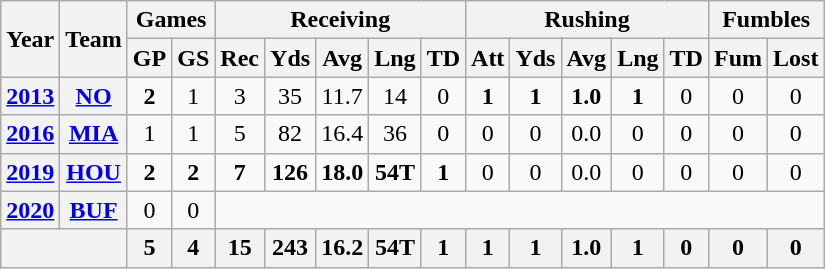<table class="wikitable" style="text-align:center;">
<tr>
<th rowspan="2">Year</th>
<th rowspan="2">Team</th>
<th colspan="2">Games</th>
<th colspan="5">Receiving</th>
<th colspan="5">Rushing</th>
<th colspan="2">Fumbles</th>
</tr>
<tr>
<th>GP</th>
<th>GS</th>
<th>Rec</th>
<th>Yds</th>
<th>Avg</th>
<th>Lng</th>
<th>TD</th>
<th>Att</th>
<th>Yds</th>
<th>Avg</th>
<th>Lng</th>
<th>TD</th>
<th>Fum</th>
<th>Lost</th>
</tr>
<tr>
<th><a href='#'>2013</a></th>
<th><a href='#'>NO</a></th>
<td><strong>2</strong></td>
<td>1</td>
<td>3</td>
<td>35</td>
<td>11.7</td>
<td>14</td>
<td>0</td>
<td><strong>1</strong></td>
<td><strong>1</strong></td>
<td><strong>1.0</strong></td>
<td><strong>1</strong></td>
<td>0</td>
<td>0</td>
<td>0</td>
</tr>
<tr>
<th><a href='#'>2016</a></th>
<th><a href='#'>MIA</a></th>
<td>1</td>
<td>1</td>
<td>5</td>
<td>82</td>
<td>16.4</td>
<td>36</td>
<td>0</td>
<td>0</td>
<td>0</td>
<td>0.0</td>
<td>0</td>
<td>0</td>
<td>0</td>
<td>0</td>
</tr>
<tr>
<th><a href='#'>2019</a></th>
<th><a href='#'>HOU</a></th>
<td><strong>2</strong></td>
<td><strong>2</strong></td>
<td><strong>7</strong></td>
<td><strong>126</strong></td>
<td><strong>18.0</strong></td>
<td><strong>54T</strong></td>
<td><strong>1</strong></td>
<td>0</td>
<td>0</td>
<td>0.0</td>
<td>0</td>
<td>0</td>
<td>0</td>
<td>0</td>
</tr>
<tr>
<th><a href='#'>2020</a></th>
<th><a href='#'>BUF</a></th>
<td>0</td>
<td>0</td>
<td colspan="12"></td>
</tr>
<tr>
<th colspan="2"></th>
<th>5</th>
<th>4</th>
<th>15</th>
<th>243</th>
<th>16.2</th>
<th>54T</th>
<th>1</th>
<th>1</th>
<th>1</th>
<th>1.0</th>
<th>1</th>
<th>0</th>
<th>0</th>
<th>0</th>
</tr>
</table>
